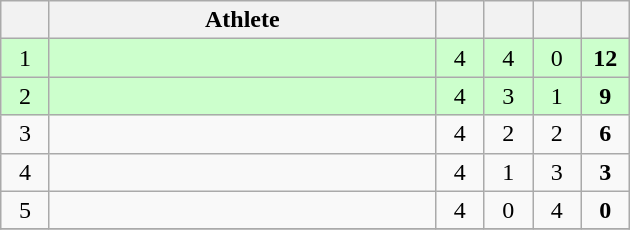<table class="wikitable" style="text-align: center; font-size:100% ">
<tr>
<th width=25></th>
<th width=250>Athlete</th>
<th width=25></th>
<th width=25></th>
<th width=25></th>
<th width=25></th>
</tr>
<tr bgcolor="ccffcc">
<td>1</td>
<td align=left></td>
<td>4</td>
<td>4</td>
<td>0</td>
<td><strong>12</strong></td>
</tr>
<tr bgcolor="ccffcc">
<td>2</td>
<td align=left></td>
<td>4</td>
<td>3</td>
<td>1</td>
<td><strong>9</strong></td>
</tr>
<tr>
<td>3</td>
<td align=left></td>
<td>4</td>
<td>2</td>
<td>2</td>
<td><strong>6</strong></td>
</tr>
<tr>
<td>4</td>
<td align=left></td>
<td>4</td>
<td>1</td>
<td>3</td>
<td><strong>3</strong></td>
</tr>
<tr>
<td>5</td>
<td align=left></td>
<td>4</td>
<td>0</td>
<td>4</td>
<td><strong>0</strong></td>
</tr>
<tr>
</tr>
</table>
